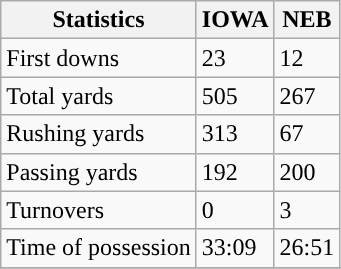<table class="wikitable">
<tr>
<th>Statistics</th>
<th>IOWA</th>
<th>NEB</th>
</tr>
<tr>
<td>First downs</td>
<td>23</td>
<td>12</td>
</tr>
<tr>
<td>Total yards</td>
<td>505</td>
<td>267</td>
</tr>
<tr>
<td>Rushing yards</td>
<td>313</td>
<td>67</td>
</tr>
<tr>
<td>Passing yards</td>
<td>192</td>
<td>200</td>
</tr>
<tr>
<td>Turnovers</td>
<td>0</td>
<td>3</td>
</tr>
<tr>
<td>Time of possession</td>
<td>33:09</td>
<td>26:51</td>
</tr>
<tr>
</tr>
</table>
